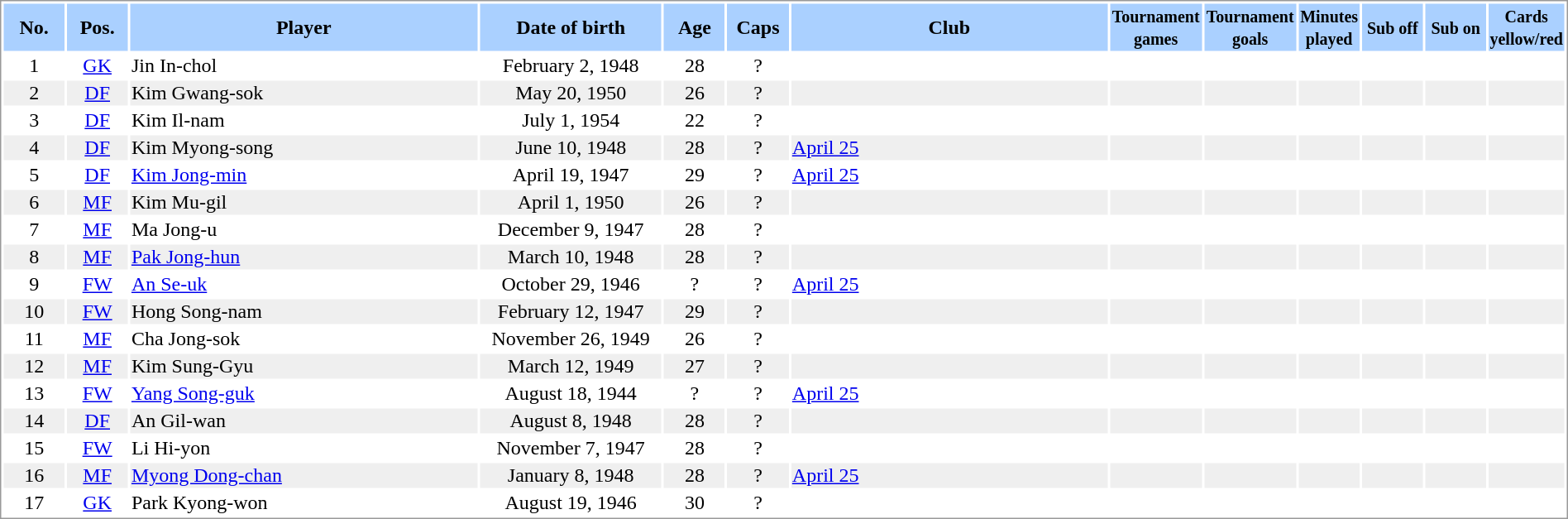<table border="0" width="100%" style="border: 1px solid #999; background-color:#FFFFFF; text-align:center">
<tr align="center" bgcolor="#AAD0FF">
<th width=4%>No.</th>
<th width=4%>Pos.</th>
<th width=23%>Player</th>
<th width=12%>Date of birth</th>
<th width=4%>Age</th>
<th width=4%>Caps</th>
<th width=21%>Club</th>
<th width=6%><small>Tournament<br>games</small></th>
<th width=6%><small>Tournament<br>goals</small></th>
<th width=4%><small>Minutes<br>played</small></th>
<th width=4%><small>Sub off</small></th>
<th width=4%><small>Sub on</small></th>
<th width=4%><small>Cards<br>yellow/red</small></th>
</tr>
<tr>
<td>1</td>
<td><a href='#'>GK</a></td>
<td align="left">Jin In-chol</td>
<td>February 2, 1948</td>
<td>28</td>
<td>?</td>
<td align="left"></td>
<td></td>
<td></td>
<td></td>
<td></td>
<td></td>
<td></td>
</tr>
<tr bgcolor="#EFEFEF">
<td>2</td>
<td><a href='#'>DF</a></td>
<td align="left">Kim Gwang-sok</td>
<td>May 20, 1950</td>
<td>26</td>
<td>?</td>
<td align="left"></td>
<td></td>
<td></td>
<td></td>
<td></td>
<td></td>
<td></td>
</tr>
<tr>
<td>3</td>
<td><a href='#'>DF</a></td>
<td align="left">Kim Il-nam</td>
<td>July 1, 1954</td>
<td>22</td>
<td>?</td>
<td align="left"></td>
<td></td>
<td></td>
<td></td>
<td></td>
<td></td>
<td></td>
</tr>
<tr bgcolor="#EFEFEF">
<td>4</td>
<td><a href='#'>DF</a></td>
<td align="left">Kim Myong-song</td>
<td>June 10, 1948</td>
<td>28</td>
<td>?</td>
<td align="left"> <a href='#'>April 25</a></td>
<td></td>
<td></td>
<td></td>
<td></td>
<td></td>
<td></td>
</tr>
<tr>
<td>5</td>
<td><a href='#'>DF</a></td>
<td align="left"><a href='#'>Kim Jong-min</a></td>
<td>April 19, 1947</td>
<td>29</td>
<td>?</td>
<td align="left"> <a href='#'>April 25</a></td>
<td></td>
<td></td>
<td></td>
<td></td>
<td></td>
<td></td>
</tr>
<tr bgcolor="#EFEFEF">
<td>6</td>
<td><a href='#'>MF</a></td>
<td align="left">Kim Mu-gil</td>
<td>April 1, 1950</td>
<td>26</td>
<td>?</td>
<td align="left"></td>
<td></td>
<td></td>
<td></td>
<td></td>
<td></td>
<td></td>
</tr>
<tr>
<td>7</td>
<td><a href='#'>MF</a></td>
<td align="left">Ma Jong-u</td>
<td>December 9, 1947</td>
<td>28</td>
<td>?</td>
<td align="left"></td>
<td></td>
<td></td>
<td></td>
<td></td>
<td></td>
<td></td>
</tr>
<tr bgcolor="#EFEFEF">
<td>8</td>
<td><a href='#'>MF</a></td>
<td align="left"><a href='#'>Pak Jong-hun</a></td>
<td>March 10, 1948</td>
<td>28</td>
<td>?</td>
<td align="left"></td>
<td></td>
<td></td>
<td></td>
<td></td>
<td></td>
<td></td>
</tr>
<tr>
<td>9</td>
<td><a href='#'>FW</a></td>
<td align="left"><a href='#'>An Se-uk</a></td>
<td>October 29, 1946</td>
<td>?</td>
<td>?</td>
<td align="left"> <a href='#'>April 25</a></td>
<td></td>
<td></td>
<td></td>
<td></td>
<td></td>
<td></td>
</tr>
<tr bgcolor="#EFEFEF">
<td>10</td>
<td><a href='#'>FW</a></td>
<td align="left">Hong Song-nam</td>
<td>February 12, 1947</td>
<td>29</td>
<td>?</td>
<td align="left"></td>
<td></td>
<td></td>
<td></td>
<td></td>
<td></td>
<td></td>
</tr>
<tr>
<td>11</td>
<td><a href='#'>MF</a></td>
<td align="left">Cha Jong-sok</td>
<td>November 26, 1949</td>
<td>26</td>
<td>?</td>
<td align="left"></td>
<td></td>
<td></td>
<td></td>
<td></td>
<td></td>
<td></td>
</tr>
<tr bgcolor="#EFEFEF">
<td>12</td>
<td><a href='#'>MF</a></td>
<td align="left">Kim Sung-Gyu</td>
<td>March 12, 1949</td>
<td>27</td>
<td>?</td>
<td align="left"></td>
<td></td>
<td></td>
<td></td>
<td></td>
<td></td>
<td></td>
</tr>
<tr>
<td>13</td>
<td><a href='#'>FW</a></td>
<td align="left"><a href='#'>Yang Song-guk</a></td>
<td>August 18, 1944</td>
<td>?</td>
<td>?</td>
<td align="left"> <a href='#'>April 25</a></td>
<td></td>
<td></td>
<td></td>
<td></td>
<td></td>
<td></td>
</tr>
<tr bgcolor="#EFEFEF">
<td>14</td>
<td><a href='#'>DF</a></td>
<td align="left">An Gil-wan</td>
<td>August 8, 1948</td>
<td>28</td>
<td>?</td>
<td align="left"></td>
<td></td>
<td></td>
<td></td>
<td></td>
<td></td>
<td></td>
</tr>
<tr>
<td>15</td>
<td><a href='#'>FW</a></td>
<td align="left">Li Hi-yon</td>
<td>November 7, 1947</td>
<td>28</td>
<td>?</td>
<td align="left"></td>
<td></td>
<td></td>
<td></td>
<td></td>
<td></td>
<td></td>
</tr>
<tr bgcolor="#EFEFEF">
<td>16</td>
<td><a href='#'>MF</a></td>
<td align="left"><a href='#'>Myong Dong-chan</a></td>
<td>January 8, 1948</td>
<td>28</td>
<td>?</td>
<td align="left"> <a href='#'>April 25</a></td>
<td></td>
<td></td>
<td></td>
<td></td>
<td></td>
<td></td>
</tr>
<tr>
<td>17</td>
<td><a href='#'>GK</a></td>
<td align="left">Park Kyong-won</td>
<td>August 19, 1946</td>
<td>30</td>
<td>?</td>
<td align="left"></td>
<td></td>
<td></td>
<td></td>
<td></td>
<td></td>
<td></td>
</tr>
</table>
